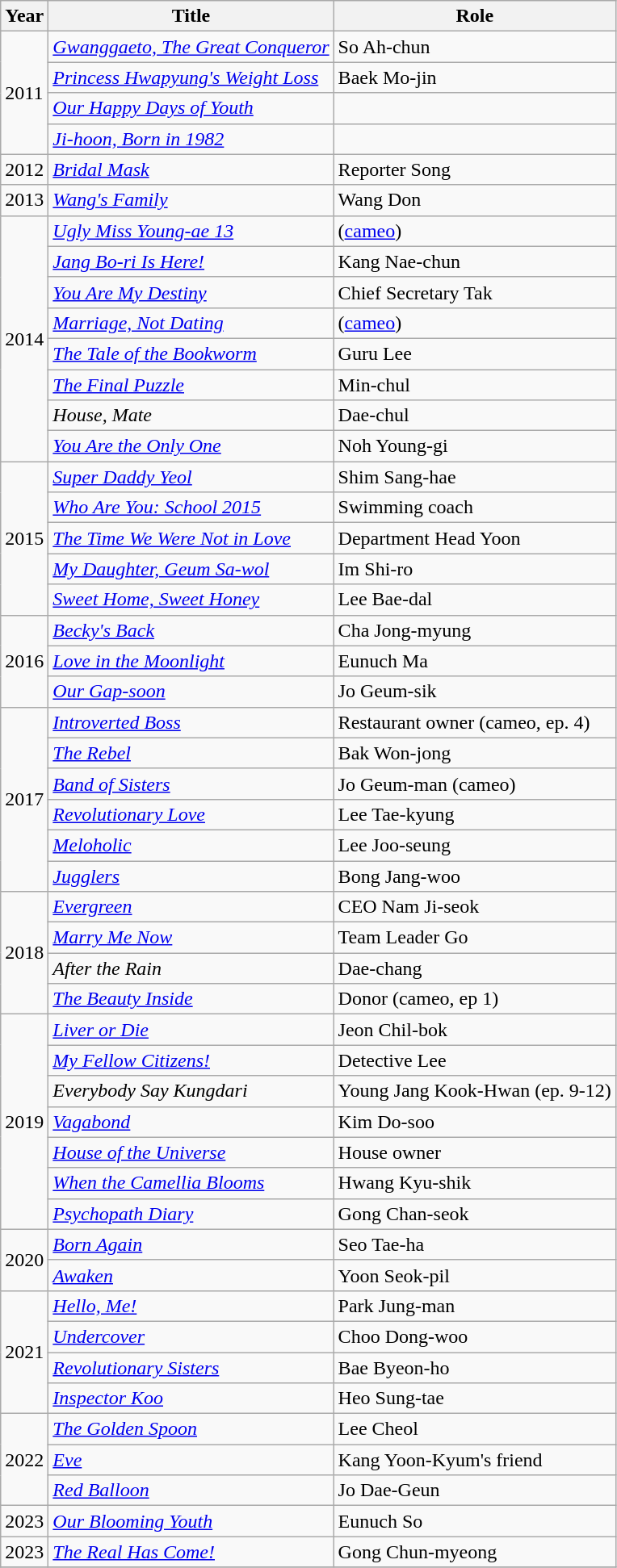<table class="wikitable">
<tr>
<th>Year</th>
<th>Title</th>
<th>Role</th>
</tr>
<tr>
<td rowspan=4>2011</td>
<td><em><a href='#'>Gwanggaeto, The Great Conqueror</a></em></td>
<td>So Ah-chun</td>
</tr>
<tr>
<td><em><a href='#'>Princess Hwapyung's Weight Loss</a></em></td>
<td>Baek Mo-jin</td>
</tr>
<tr>
<td><em><a href='#'>Our Happy Days of Youth</a></em></td>
<td></td>
</tr>
<tr>
<td><em><a href='#'>Ji-hoon, Born in 1982</a></em></td>
<td></td>
</tr>
<tr>
<td>2012</td>
<td><em><a href='#'>Bridal Mask</a></em></td>
<td>Reporter Song</td>
</tr>
<tr>
<td>2013</td>
<td><em><a href='#'>Wang's Family</a></em></td>
<td>Wang Don</td>
</tr>
<tr>
<td rowspan=8>2014</td>
<td><em><a href='#'>Ugly Miss Young-ae 13</a></em></td>
<td>(<a href='#'>cameo</a>)</td>
</tr>
<tr>
<td><em><a href='#'>Jang Bo-ri Is Here!</a></em></td>
<td>Kang Nae-chun</td>
</tr>
<tr>
<td><em><a href='#'>You Are My Destiny</a></em></td>
<td>Chief Secretary Tak</td>
</tr>
<tr>
<td><em><a href='#'>Marriage, Not Dating</a></em></td>
<td>(<a href='#'>cameo</a>)</td>
</tr>
<tr>
<td><em><a href='#'>The Tale of the Bookworm</a></em></td>
<td>Guru Lee</td>
</tr>
<tr>
<td><em><a href='#'>The Final Puzzle</a></em></td>
<td>Min-chul</td>
</tr>
<tr>
<td><em>House, Mate</em></td>
<td>Dae-chul</td>
</tr>
<tr>
<td><em><a href='#'>You Are the Only One</a></em></td>
<td>Noh Young-gi</td>
</tr>
<tr>
<td rowspan=5>2015</td>
<td><em><a href='#'>Super Daddy Yeol</a></em></td>
<td>Shim Sang-hae</td>
</tr>
<tr>
<td><em><a href='#'>Who Are You: School 2015</a></em></td>
<td>Swimming coach</td>
</tr>
<tr>
<td><em><a href='#'>The Time We Were Not in Love</a></em></td>
<td>Department Head Yoon</td>
</tr>
<tr>
<td><em><a href='#'>My Daughter, Geum Sa-wol</a></em></td>
<td>Im Shi-ro</td>
</tr>
<tr>
<td><em><a href='#'>Sweet Home, Sweet Honey</a></em></td>
<td>Lee Bae-dal</td>
</tr>
<tr>
<td rowspan=3>2016</td>
<td><em><a href='#'>Becky's Back</a></em></td>
<td>Cha Jong-myung</td>
</tr>
<tr>
<td><em><a href='#'>Love in the Moonlight</a></em></td>
<td>Eunuch Ma</td>
</tr>
<tr>
<td><em><a href='#'>Our Gap-soon</a></em></td>
<td>Jo Geum-sik</td>
</tr>
<tr>
<td rowspan=6>2017</td>
<td><em><a href='#'>Introverted Boss</a></em></td>
<td>Restaurant owner (cameo, ep. 4)</td>
</tr>
<tr>
<td><em><a href='#'>The Rebel</a></em></td>
<td>Bak Won-jong</td>
</tr>
<tr>
<td><em><a href='#'>Band of Sisters</a></em></td>
<td>Jo Geum-man (cameo)</td>
</tr>
<tr>
<td><em><a href='#'>Revolutionary Love</a></em></td>
<td>Lee Tae-kyung</td>
</tr>
<tr>
<td><em><a href='#'>Meloholic</a></em></td>
<td>Lee Joo-seung</td>
</tr>
<tr>
<td><em><a href='#'>Jugglers</a></em></td>
<td>Bong Jang-woo</td>
</tr>
<tr>
<td rowspan=4>2018</td>
<td><em><a href='#'>Evergreen</a></em></td>
<td>CEO Nam Ji-seok</td>
</tr>
<tr>
<td><em><a href='#'>Marry Me Now</a></em></td>
<td>Team Leader Go</td>
</tr>
<tr>
<td><em>After the Rain</em></td>
<td>Dae-chang</td>
</tr>
<tr>
<td><em><a href='#'>The Beauty Inside</a></em></td>
<td>Donor (cameo, ep 1)</td>
</tr>
<tr>
<td rowspan=7>2019</td>
<td><em><a href='#'>Liver or Die</a></em></td>
<td>Jeon Chil-bok</td>
</tr>
<tr>
<td><em><a href='#'>My Fellow Citizens!</a></em></td>
<td>Detective Lee</td>
</tr>
<tr>
<td><em>Everybody Say Kungdari</em></td>
<td>Young Jang Kook-Hwan (ep. 9-12)</td>
</tr>
<tr>
<td><em><a href='#'>Vagabond</a></em></td>
<td>Kim Do-soo</td>
</tr>
<tr>
<td><em><a href='#'>House of the Universe</a></em></td>
<td>House owner</td>
</tr>
<tr>
<td><em><a href='#'>When the Camellia Blooms</a></em></td>
<td>Hwang Kyu-shik</td>
</tr>
<tr>
<td><em><a href='#'>Psychopath Diary</a></em></td>
<td>Gong Chan-seok</td>
</tr>
<tr>
<td rowspan=2>2020</td>
<td><em><a href='#'>Born Again</a></em></td>
<td>Seo Tae-ha</td>
</tr>
<tr>
<td><em><a href='#'>Awaken</a></em></td>
<td>Yoon Seok-pil</td>
</tr>
<tr>
<td rowspan=4>2021</td>
<td><em><a href='#'>Hello, Me!</a></em></td>
<td>Park Jung-man</td>
</tr>
<tr>
<td><em><a href='#'>Undercover</a></em></td>
<td>Choo Dong-woo</td>
</tr>
<tr>
<td><em><a href='#'>Revolutionary Sisters</a></em></td>
<td>Bae Byeon-ho</td>
</tr>
<tr>
<td><em><a href='#'>Inspector Koo</a></em></td>
<td>Heo Sung-tae</td>
</tr>
<tr>
<td rowspan=3>2022</td>
<td><em><a href='#'>The Golden Spoon</a></em></td>
<td>Lee Cheol</td>
</tr>
<tr>
<td><em><a href='#'>Eve</a></em></td>
<td>Kang Yoon-Kyum's friend</td>
</tr>
<tr>
<td><em><a href='#'>Red Balloon</a></em></td>
<td>Jo Dae-Geun</td>
</tr>
<tr>
<td>2023</td>
<td><em><a href='#'>Our Blooming Youth</a></em></td>
<td>Eunuch So</td>
</tr>
<tr>
<td>2023</td>
<td><em><a href='#'>The Real Has Come!</a></em></td>
<td>Gong Chun-myeong</td>
</tr>
<tr>
</tr>
</table>
